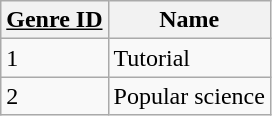<table class="wikitable">
<tr>
<th><u>Genre ID</u></th>
<th>Name</th>
</tr>
<tr>
<td>1</td>
<td>Tutorial</td>
</tr>
<tr>
<td>2</td>
<td>Popular science</td>
</tr>
</table>
